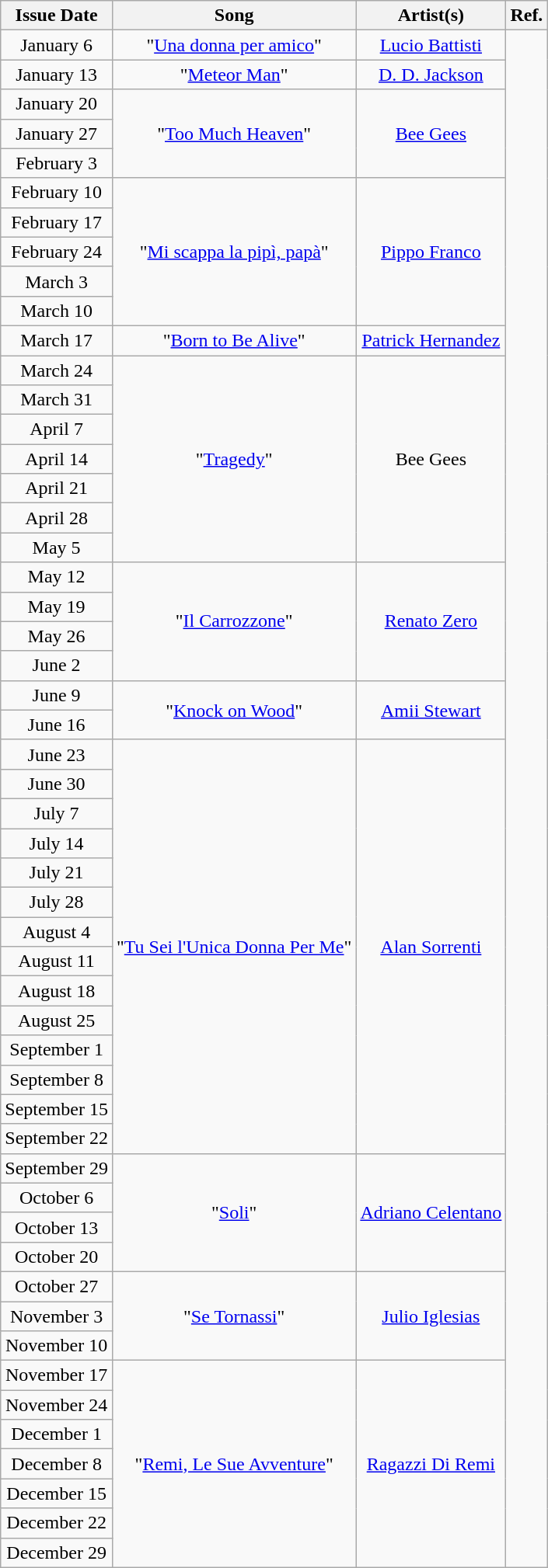<table class="wikitable plainrowheaders" style="text-align: center;">
<tr>
<th>Issue Date</th>
<th>Song</th>
<th>Artist(s)</th>
<th>Ref.</th>
</tr>
<tr>
<td>January 6</td>
<td>"<a href='#'>Una donna per amico</a>"</td>
<td><a href='#'>Lucio Battisti</a></td>
<td rowspan="52"></td>
</tr>
<tr>
<td>January 13</td>
<td>"<a href='#'>Meteor Man</a>"</td>
<td><a href='#'>D. D. Jackson</a></td>
</tr>
<tr>
<td>January 20</td>
<td rowspan="3">"<a href='#'>Too Much Heaven</a>"</td>
<td rowspan="3"><a href='#'>Bee Gees</a></td>
</tr>
<tr>
<td>January 27</td>
</tr>
<tr>
<td>February 3</td>
</tr>
<tr>
<td>February 10</td>
<td rowspan="5">"<a href='#'>Mi scappa la pipì, papà</a>"</td>
<td rowspan="5"><a href='#'>Pippo Franco</a></td>
</tr>
<tr>
<td>February 17</td>
</tr>
<tr>
<td>February 24</td>
</tr>
<tr>
<td>March 3</td>
</tr>
<tr>
<td>March 10</td>
</tr>
<tr>
<td>March 17</td>
<td>"<a href='#'>Born to Be Alive</a>"</td>
<td><a href='#'>Patrick Hernandez</a></td>
</tr>
<tr>
<td>March 24</td>
<td rowspan="7">"<a href='#'>Tragedy</a>"</td>
<td rowspan="7">Bee Gees</td>
</tr>
<tr>
<td>March 31</td>
</tr>
<tr>
<td>April 7</td>
</tr>
<tr>
<td>April 14</td>
</tr>
<tr>
<td>April 21</td>
</tr>
<tr>
<td>April 28</td>
</tr>
<tr>
<td>May 5</td>
</tr>
<tr>
<td>May 12</td>
<td rowspan="4">"<a href='#'>Il Carrozzone</a>"</td>
<td rowspan="4"><a href='#'>Renato Zero</a></td>
</tr>
<tr>
<td>May 19</td>
</tr>
<tr>
<td>May 26</td>
</tr>
<tr>
<td>June 2</td>
</tr>
<tr>
<td>June 9</td>
<td rowspan="2">"<a href='#'>Knock on Wood</a>"</td>
<td rowspan="2"><a href='#'>Amii Stewart</a></td>
</tr>
<tr>
<td>June 16</td>
</tr>
<tr>
<td>June 23</td>
<td rowspan="14">"<a href='#'>Tu Sei l'Unica Donna Per Me</a>"</td>
<td rowspan="14"><a href='#'>Alan Sorrenti</a></td>
</tr>
<tr>
<td>June 30</td>
</tr>
<tr>
<td>July 7</td>
</tr>
<tr>
<td>July 14</td>
</tr>
<tr>
<td>July 21</td>
</tr>
<tr>
<td>July 28</td>
</tr>
<tr>
<td>August 4</td>
</tr>
<tr>
<td>August 11</td>
</tr>
<tr>
<td>August 18</td>
</tr>
<tr>
<td>August 25</td>
</tr>
<tr>
<td>September 1</td>
</tr>
<tr>
<td>September 8</td>
</tr>
<tr>
<td>September 15</td>
</tr>
<tr>
<td>September 22</td>
</tr>
<tr>
<td>September 29</td>
<td rowspan="4">"<a href='#'>Soli</a>"</td>
<td rowspan="4"><a href='#'>Adriano Celentano</a></td>
</tr>
<tr>
<td>October 6</td>
</tr>
<tr>
<td>October 13</td>
</tr>
<tr>
<td>October 20</td>
</tr>
<tr>
<td>October 27</td>
<td rowspan="3">"<a href='#'>Se Tornassi</a>"</td>
<td rowspan="3"><a href='#'>Julio Iglesias</a></td>
</tr>
<tr>
<td>November 3</td>
</tr>
<tr>
<td>November 10</td>
</tr>
<tr>
<td>November 17</td>
<td rowspan="7">"<a href='#'>Remi, Le Sue Avventure</a>"</td>
<td rowspan="7"><a href='#'>Ragazzi Di Remi</a></td>
</tr>
<tr>
<td>November 24</td>
</tr>
<tr>
<td>December 1</td>
</tr>
<tr>
<td>December 8</td>
</tr>
<tr>
<td>December 15</td>
</tr>
<tr>
<td>December 22</td>
</tr>
<tr>
<td>December 29</td>
</tr>
</table>
